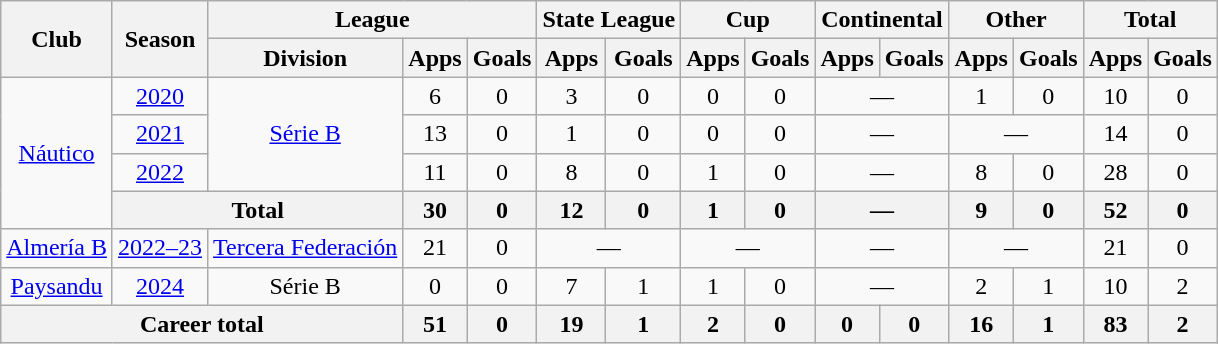<table class="wikitable" style="text-align: center;">
<tr>
<th rowspan="2">Club</th>
<th rowspan="2">Season</th>
<th colspan="3">League</th>
<th colspan="2">State League</th>
<th colspan="2">Cup</th>
<th colspan="2">Continental</th>
<th colspan="2">Other</th>
<th colspan="2">Total</th>
</tr>
<tr>
<th>Division</th>
<th>Apps</th>
<th>Goals</th>
<th>Apps</th>
<th>Goals</th>
<th>Apps</th>
<th>Goals</th>
<th>Apps</th>
<th>Goals</th>
<th>Apps</th>
<th>Goals</th>
<th>Apps</th>
<th>Goals</th>
</tr>
<tr>
<td rowspan="4" valign="center"><a href='#'>Náutico</a></td>
<td><a href='#'>2020</a></td>
<td rowspan="3"><a href='#'>Série B</a></td>
<td>6</td>
<td>0</td>
<td>3</td>
<td>0</td>
<td>0</td>
<td>0</td>
<td colspan="2">—</td>
<td>1</td>
<td>0</td>
<td>10</td>
<td>0</td>
</tr>
<tr>
<td><a href='#'>2021</a></td>
<td>13</td>
<td>0</td>
<td>1</td>
<td>0</td>
<td>0</td>
<td>0</td>
<td colspan="2">—</td>
<td colspan="2">—</td>
<td>14</td>
<td>0</td>
</tr>
<tr>
<td><a href='#'>2022</a></td>
<td>11</td>
<td>0</td>
<td>8</td>
<td>0</td>
<td>1</td>
<td>0</td>
<td colspan="2">—</td>
<td>8</td>
<td>0</td>
<td>28</td>
<td>0</td>
</tr>
<tr>
<th colspan="2">Total</th>
<th>30</th>
<th>0</th>
<th>12</th>
<th>0</th>
<th>1</th>
<th>0</th>
<th colspan="2">—</th>
<th>9</th>
<th>0</th>
<th>52</th>
<th>0</th>
</tr>
<tr>
<td><a href='#'>Almería B</a></td>
<td><a href='#'>2022–23</a></td>
<td><a href='#'>Tercera Federación</a></td>
<td>21</td>
<td>0</td>
<td colspan="2">—</td>
<td colspan="2">—</td>
<td colspan="2">—</td>
<td colspan="2">—</td>
<td>21</td>
<td>0</td>
</tr>
<tr>
<td><a href='#'>Paysandu</a></td>
<td><a href='#'>2024</a></td>
<td>Série B</td>
<td>0</td>
<td>0</td>
<td>7</td>
<td>1</td>
<td>1</td>
<td>0</td>
<td colspan="2">—</td>
<td>2</td>
<td>1</td>
<td>10</td>
<td>2</td>
</tr>
<tr>
<th colspan="3"><strong>Career total</strong></th>
<th>51</th>
<th>0</th>
<th>19</th>
<th>1</th>
<th>2</th>
<th>0</th>
<th>0</th>
<th>0</th>
<th>16</th>
<th>1</th>
<th>83</th>
<th>2</th>
</tr>
</table>
